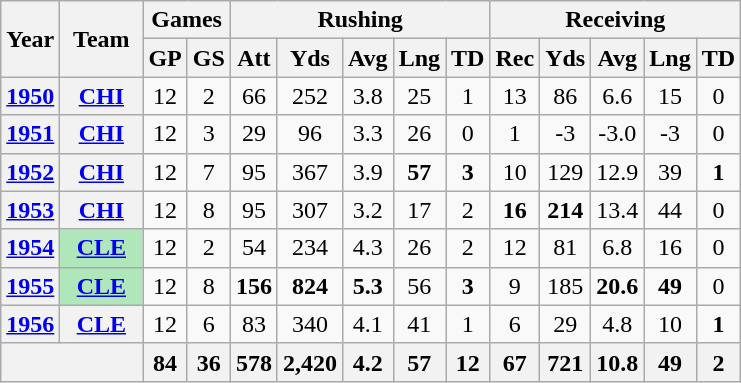<table class="wikitable" style="text-align:center;">
<tr>
<th rowspan="2">Year</th>
<th rowspan="2">Team</th>
<th colspan="2">Games</th>
<th colspan="5">Rushing</th>
<th colspan="5">Receiving</th>
</tr>
<tr>
<th>GP</th>
<th>GS</th>
<th>Att</th>
<th>Yds</th>
<th>Avg</th>
<th>Lng</th>
<th>TD</th>
<th>Rec</th>
<th>Yds</th>
<th>Avg</th>
<th>Lng</th>
<th>TD</th>
</tr>
<tr>
<th><a href='#'>1950</a></th>
<th><a href='#'>CHI</a></th>
<td>12</td>
<td>2</td>
<td>66</td>
<td>252</td>
<td>3.8</td>
<td>25</td>
<td>1</td>
<td>13</td>
<td>86</td>
<td>6.6</td>
<td>15</td>
<td>0</td>
</tr>
<tr>
<th><a href='#'>1951</a></th>
<th><a href='#'>CHI</a></th>
<td>12</td>
<td>3</td>
<td>29</td>
<td>96</td>
<td>3.3</td>
<td>26</td>
<td>0</td>
<td>1</td>
<td>-3</td>
<td>-3.0</td>
<td>-3</td>
<td>0</td>
</tr>
<tr>
<th><a href='#'>1952</a></th>
<th><a href='#'>CHI</a></th>
<td>12</td>
<td>7</td>
<td>95</td>
<td>367</td>
<td>3.9</td>
<td><strong>57</strong></td>
<td><strong>3</strong></td>
<td>10</td>
<td>129</td>
<td>12.9</td>
<td>39</td>
<td><strong>1</strong></td>
</tr>
<tr>
<th><a href='#'>1953</a></th>
<th><a href='#'>CHI</a></th>
<td>12</td>
<td>8</td>
<td>95</td>
<td>307</td>
<td>3.2</td>
<td>17</td>
<td>2</td>
<td><strong>16</strong></td>
<td><strong>214</strong></td>
<td>13.4</td>
<td>44</td>
<td>0</td>
</tr>
<tr>
<th><a href='#'>1954</a></th>
<th style="background:#afe6ba; width:3em;"><a href='#'>CLE</a></th>
<td>12</td>
<td>2</td>
<td>54</td>
<td>234</td>
<td>4.3</td>
<td>26</td>
<td>2</td>
<td>12</td>
<td>81</td>
<td>6.8</td>
<td>16</td>
<td>0</td>
</tr>
<tr>
<th><a href='#'>1955</a></th>
<th style="background:#afe6ba; width:3em;"><a href='#'>CLE</a></th>
<td>12</td>
<td>8</td>
<td><strong>156</strong></td>
<td><strong>824</strong></td>
<td><strong>5.3</strong></td>
<td>56</td>
<td><strong>3</strong></td>
<td>9</td>
<td>185</td>
<td><strong>20.6</strong></td>
<td><strong>49</strong></td>
<td>0</td>
</tr>
<tr>
<th><a href='#'>1956</a></th>
<th><a href='#'>CLE</a></th>
<td>12</td>
<td>6</td>
<td>83</td>
<td>340</td>
<td>4.1</td>
<td>41</td>
<td>1</td>
<td>6</td>
<td>29</td>
<td>4.8</td>
<td>10</td>
<td><strong>1</strong></td>
</tr>
<tr>
<th colspan="2"></th>
<th>84</th>
<th>36</th>
<th>578</th>
<th>2,420</th>
<th>4.2</th>
<th>57</th>
<th>12</th>
<th>67</th>
<th>721</th>
<th>10.8</th>
<th>49</th>
<th>2</th>
</tr>
</table>
